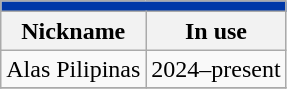<table class="wikitable floatright">
<tr>
<th colspan="2" style="background:#0038A8; color:#FFFFFF;"></th>
</tr>
<tr>
<th>Nickname</th>
<th>In use</th>
</tr>
<tr>
<td>Alas Pilipinas</td>
<td style="text-align:center">2024–present</td>
</tr>
<tr>
</tr>
</table>
